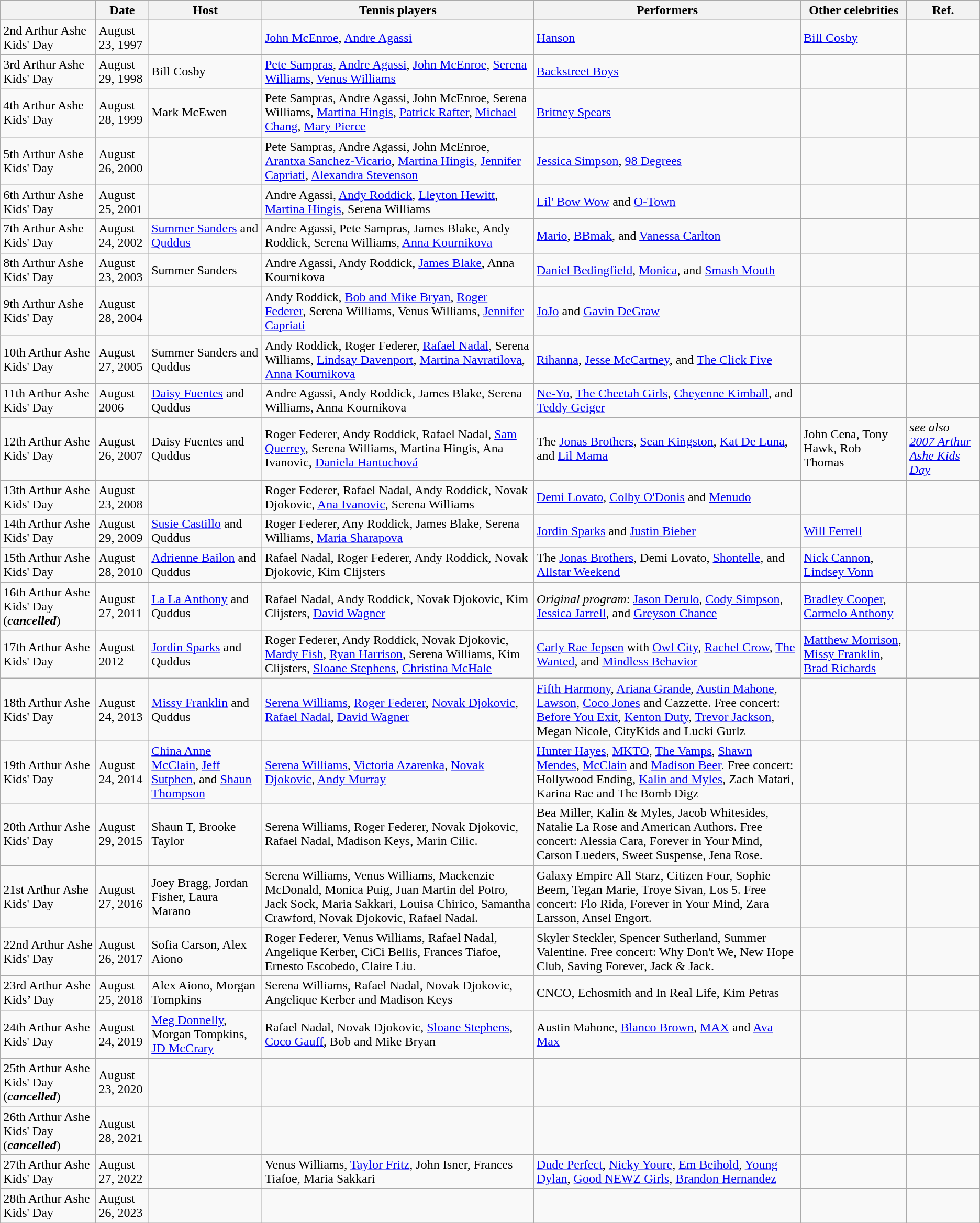<table class="wikitable">
<tr>
<th></th>
<th>Date</th>
<th>Host</th>
<th>Tennis players</th>
<th>Performers</th>
<th>Other celebrities</th>
<th>Ref.</th>
</tr>
<tr>
<td>2nd Arthur Ashe Kids' Day</td>
<td>August 23, 1997</td>
<td></td>
<td><a href='#'>John McEnroe</a>, <a href='#'>Andre Agassi</a></td>
<td><a href='#'>Hanson</a></td>
<td><a href='#'>Bill Cosby</a></td>
<td></td>
</tr>
<tr>
<td>3rd Arthur Ashe Kids' Day</td>
<td>August 29, 1998</td>
<td>Bill Cosby</td>
<td><a href='#'>Pete Sampras</a>, <a href='#'>Andre Agassi</a>, <a href='#'>John McEnroe</a>, <a href='#'>Serena Williams</a>, <a href='#'>Venus Williams</a></td>
<td><a href='#'>Backstreet Boys</a></td>
<td></td>
<td></td>
</tr>
<tr>
<td>4th Arthur Ashe Kids' Day</td>
<td>August 28, 1999</td>
<td>Mark McEwen</td>
<td>Pete Sampras, Andre Agassi, John McEnroe, Serena Williams, <a href='#'>Martina Hingis</a>, <a href='#'>Patrick Rafter</a>, <a href='#'>Michael Chang</a>, <a href='#'>Mary Pierce</a></td>
<td><a href='#'>Britney Spears</a></td>
<td></td>
<td></td>
</tr>
<tr>
<td>5th Arthur Ashe Kids' Day</td>
<td>August 26, 2000</td>
<td></td>
<td>Pete Sampras, Andre Agassi, John McEnroe, <a href='#'>Arantxa Sanchez-Vicario</a>, <a href='#'>Martina Hingis</a>, <a href='#'>Jennifer Capriati</a>, <a href='#'>Alexandra Stevenson</a></td>
<td><a href='#'>Jessica Simpson</a>, <a href='#'>98 Degrees</a></td>
<td></td>
<td></td>
</tr>
<tr>
<td>6th Arthur Ashe Kids' Day</td>
<td>August 25, 2001</td>
<td></td>
<td>Andre Agassi, <a href='#'>Andy Roddick</a>, <a href='#'>Lleyton Hewitt</a>, <a href='#'>Martina Hingis</a>, Serena Williams</td>
<td><a href='#'>Lil' Bow Wow</a> and <a href='#'>O-Town</a></td>
<td></td>
<td></td>
</tr>
<tr>
<td>7th Arthur Ashe Kids' Day</td>
<td>August 24, 2002</td>
<td><a href='#'>Summer Sanders</a> and <a href='#'>Quddus</a></td>
<td>Andre Agassi, Pete Sampras, James Blake, Andy Roddick, Serena Williams, <a href='#'>Anna Kournikova</a></td>
<td><a href='#'>Mario</a>, <a href='#'>BBmak</a>, and <a href='#'>Vanessa Carlton</a></td>
<td></td>
<td></td>
</tr>
<tr>
<td>8th Arthur Ashe Kids' Day</td>
<td>August 23, 2003</td>
<td>Summer Sanders</td>
<td>Andre Agassi, Andy Roddick, <a href='#'>James Blake</a>, Anna Kournikova</td>
<td><a href='#'>Daniel Bedingfield</a>, <a href='#'>Monica</a>, and <a href='#'>Smash Mouth</a></td>
<td></td>
<td></td>
</tr>
<tr>
<td>9th Arthur Ashe Kids' Day</td>
<td>August 28, 2004</td>
<td></td>
<td>Andy Roddick, <a href='#'>Bob and Mike Bryan</a>, <a href='#'>Roger Federer</a>, Serena Williams, Venus Williams, <a href='#'>Jennifer Capriati</a></td>
<td><a href='#'>JoJo</a> and <a href='#'>Gavin DeGraw</a></td>
<td></td>
<td></td>
</tr>
<tr>
<td>10th Arthur Ashe Kids' Day</td>
<td>August 27, 2005</td>
<td>Summer Sanders and Quddus</td>
<td>Andy Roddick, Roger Federer, <a href='#'>Rafael Nadal</a>, Serena Williams, <a href='#'>Lindsay Davenport</a>, <a href='#'>Martina Navratilova</a>, <a href='#'>Anna Kournikova</a></td>
<td><a href='#'>Rihanna</a>, <a href='#'>Jesse McCartney</a>, and <a href='#'>The Click Five</a></td>
<td></td>
<td></td>
</tr>
<tr>
<td>11th Arthur Ashe Kids' Day</td>
<td>August 2006</td>
<td><a href='#'>Daisy Fuentes</a> and Quddus</td>
<td>Andre Agassi, Andy Roddick, James Blake, Serena Williams, Anna Kournikova</td>
<td><a href='#'>Ne-Yo</a>, <a href='#'>The Cheetah Girls</a>, <a href='#'>Cheyenne Kimball</a>, and <a href='#'>Teddy Geiger</a></td>
<td></td>
<td></td>
</tr>
<tr>
<td>12th Arthur Ashe Kids' Day</td>
<td>August 26, 2007</td>
<td>Daisy Fuentes and Quddus</td>
<td>Roger Federer, Andy Roddick, Rafael Nadal, <a href='#'>Sam Querrey</a>, Serena Williams, Martina Hingis, Ana Ivanovic, <a href='#'>Daniela Hantuchová</a></td>
<td>The <a href='#'>Jonas Brothers</a>, <a href='#'>Sean Kingston</a>, <a href='#'>Kat De Luna</a>, and <a href='#'>Lil Mama</a></td>
<td>John Cena, Tony Hawk, Rob Thomas</td>
<td> <em>see also <a href='#'>2007 Arthur Ashe Kids Day</a></em></td>
</tr>
<tr>
<td>13th Arthur Ashe Kids' Day</td>
<td>August 23, 2008</td>
<td></td>
<td>Roger Federer, Rafael Nadal, Andy Roddick, Novak Djokovic, <a href='#'>Ana Ivanovic</a>, Serena Williams</td>
<td><a href='#'>Demi Lovato</a>, <a href='#'>Colby O'Donis</a> and <a href='#'>Menudo</a></td>
<td></td>
<td></td>
</tr>
<tr>
<td>14th Arthur Ashe Kids' Day</td>
<td>August 29, 2009</td>
<td><a href='#'>Susie Castillo</a> and Quddus</td>
<td>Roger Federer, Any Roddick, James Blake, Serena Williams, <a href='#'>Maria Sharapova</a></td>
<td><a href='#'>Jordin Sparks</a> and <a href='#'>Justin Bieber</a></td>
<td><a href='#'>Will Ferrell</a></td>
<td></td>
</tr>
<tr>
<td>15th Arthur Ashe Kids' Day</td>
<td>August 28, 2010</td>
<td><a href='#'>Adrienne Bailon</a> and Quddus</td>
<td>Rafael Nadal, Roger Federer, Andy Roddick, Novak Djokovic, Kim Clijsters</td>
<td>The <a href='#'>Jonas Brothers</a>, Demi Lovato, <a href='#'>Shontelle</a>, and <a href='#'>Allstar Weekend</a></td>
<td><a href='#'>Nick Cannon</a>, <a href='#'>Lindsey Vonn</a></td>
<td></td>
</tr>
<tr>
<td>16th Arthur Ashe Kids' Day (<strong><em>cancelled</em></strong>)</td>
<td>August 27, 2011</td>
<td><a href='#'>La La Anthony</a> and Quddus</td>
<td>Rafael Nadal, Andy Roddick, Novak Djokovic, Kim Clijsters, <a href='#'>David Wagner</a></td>
<td><em>Original program</em>: <a href='#'>Jason Derulo</a>, <a href='#'>Cody Simpson</a>, <a href='#'>Jessica Jarrell</a>, and <a href='#'>Greyson Chance</a></td>
<td><a href='#'>Bradley Cooper</a>, <a href='#'>Carmelo Anthony</a></td>
<td></td>
</tr>
<tr>
<td>17th Arthur Ashe Kids' Day</td>
<td>August 2012</td>
<td><a href='#'>Jordin Sparks</a> and Quddus</td>
<td>Roger Federer, Andy Roddick, Novak Djokovic, <a href='#'>Mardy Fish</a>, <a href='#'>Ryan Harrison</a>, Serena Williams, Kim Clijsters, <a href='#'>Sloane Stephens</a>, <a href='#'>Christina McHale</a></td>
<td><a href='#'>Carly Rae Jepsen</a> with <a href='#'>Owl City</a>, <a href='#'>Rachel Crow</a>, <a href='#'>The Wanted</a>, and <a href='#'>Mindless Behavior</a></td>
<td><a href='#'>Matthew Morrison</a>, <a href='#'>Missy Franklin</a>, <a href='#'>Brad Richards</a></td>
<td></td>
</tr>
<tr>
<td>18th Arthur Ashe Kids' Day</td>
<td>August 24, 2013</td>
<td><a href='#'>Missy Franklin</a> and Quddus</td>
<td><a href='#'>Serena Williams</a>, <a href='#'>Roger Federer</a>, <a href='#'>Novak Djokovic</a>, <a href='#'>Rafael Nadal</a>, <a href='#'>David Wagner</a></td>
<td><a href='#'>Fifth Harmony</a>, <a href='#'>Ariana Grande</a>, <a href='#'>Austin Mahone</a>, <a href='#'>Lawson</a>, <a href='#'>Coco Jones</a> and Cazzette. Free concert: <a href='#'>Before You Exit</a>, <a href='#'>Kenton Duty</a>, <a href='#'>Trevor Jackson</a>, Megan Nicole, CityKids and Lucki Gurlz</td>
<td></td>
<td></td>
</tr>
<tr>
<td>19th Arthur Ashe Kids' Day</td>
<td>August 24, 2014</td>
<td><a href='#'>China Anne McClain</a>, <a href='#'>Jeff Sutphen</a>, and <a href='#'>Shaun Thompson</a></td>
<td><a href='#'>Serena Williams</a>, <a href='#'>Victoria Azarenka</a>, <a href='#'>Novak Djokovic</a>, <a href='#'>Andy Murray</a></td>
<td><a href='#'>Hunter Hayes</a>, <a href='#'>MKTO</a>, <a href='#'>The Vamps</a>, <a href='#'>Shawn Mendes</a>, <a href='#'>McClain</a> and <a href='#'>Madison Beer</a>. Free concert: Hollywood Ending, <a href='#'>Kalin and Myles</a>, Zach Matari, Karina Rae and The Bomb Digz</td>
<td></td>
<td></td>
</tr>
<tr>
<td>20th Arthur Ashe Kids' Day</td>
<td>August 29, 2015</td>
<td>Shaun T, Brooke Taylor</td>
<td>Serena Williams, Roger Federer, Novak Djokovic, Rafael Nadal, Madison Keys, Marin Cilic.</td>
<td>Bea Miller, Kalin & Myles, Jacob Whitesides, Natalie La Rose and American Authors. Free concert: Alessia Cara, Forever in Your Mind, Carson Lueders, Sweet Suspense, Jena Rose.</td>
<td></td>
<td></td>
</tr>
<tr>
<td>21st Arthur Ashe Kids' Day</td>
<td>August 27, 2016</td>
<td>Joey Bragg, Jordan Fisher, Laura Marano</td>
<td>Serena Williams, Venus Williams, Mackenzie McDonald, Monica Puig, Juan Martin del Potro, Jack Sock, Maria Sakkari, Louisa Chirico, Samantha Crawford, Novak Djokovic, Rafael Nadal.</td>
<td>Galaxy Empire All Starz, Citizen Four, Sophie Beem, Tegan Marie, Troye Sivan, Los 5.  Free concert: Flo Rida, Forever in Your Mind, Zara Larsson, Ansel Engort.</td>
<td></td>
<td></td>
</tr>
<tr>
<td>22nd Arthur Ashe Kids' Day</td>
<td>August 26, 2017</td>
<td>Sofia Carson, Alex Aiono</td>
<td>Roger Federer, Venus Williams, Rafael Nadal, Angelique Kerber, CiCi Bellis, Frances Tiafoe, Ernesto Escobedo, Claire Liu.</td>
<td>Skyler Steckler, Spencer Sutherland, Summer Valentine. Free concert: Why Don't We, New Hope Club, Saving Forever, Jack & Jack.</td>
<td></td>
<td></td>
</tr>
<tr>
<td>23rd Arthur Ashe Kids’ Day</td>
<td>August 25, 2018</td>
<td>Alex Aiono, Morgan Tompkins</td>
<td>Serena Williams, Rafael Nadal, Novak Djokovic, Angelique Kerber and Madison Keys</td>
<td>CNCO, Echosmith and In Real Life, Kim Petras</td>
<td></td>
<td></td>
</tr>
<tr>
<td>24th Arthur Ashe Kids' Day</td>
<td>August 24, 2019</td>
<td><a href='#'>Meg Donnelly</a>, Morgan Tompkins, <a href='#'>JD McCrary</a></td>
<td>Rafael Nadal, Novak Djokovic, <a href='#'>Sloane Stephens</a>, <a href='#'>Coco Gauff</a>, Bob and Mike Bryan</td>
<td>Austin Mahone, <a href='#'>Blanco Brown</a>, <a href='#'>MAX</a> and <a href='#'>Ava Max</a></td>
<td></td>
<td></td>
</tr>
<tr>
<td>25th Arthur Ashe Kids' Day (<strong><em>cancelled</em></strong>)</td>
<td>August 23, 2020</td>
<td></td>
<td></td>
<td></td>
<td></td>
<td></td>
</tr>
<tr>
<td>26th Arthur Ashe Kids' Day (<strong><em>cancelled</em></strong>)</td>
<td>August 28, 2021</td>
<td></td>
<td></td>
<td></td>
<td></td>
<td></td>
</tr>
<tr>
<td>27th Arthur Ashe Kids' Day</td>
<td>August 27, 2022</td>
<td></td>
<td>Venus Williams, <a href='#'>Taylor Fritz</a>, John Isner, Frances Tiafoe, Maria Sakkari</td>
<td><a href='#'>Dude Perfect</a>, <a href='#'>Nicky Youre</a>, <a href='#'>Em Beihold</a>, <a href='#'>Young Dylan</a>, <a href='#'>Good NEWZ Girls</a>, <a href='#'>Brandon Hernandez</a></td>
<td></td>
<td></td>
</tr>
<tr>
<td>28th Arthur Ashe Kids' Day</td>
<td>August 26, 2023</td>
<td></td>
<td></td>
<td></td>
<td></td>
<td></td>
</tr>
</table>
